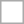<table style="border:solid 1px #aaa;" cellpadding="7" cellspacing="0">
<tr>
<td></td>
</tr>
</table>
